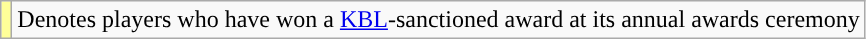<table class="wikitable">
<tr>
<td style="background-color:#FFFF99"></td>
<td>Denotes players who have won a <a href='#'>KBL</a>-sanctioned award at its annual awards ceremony</td>
</tr>
</table>
